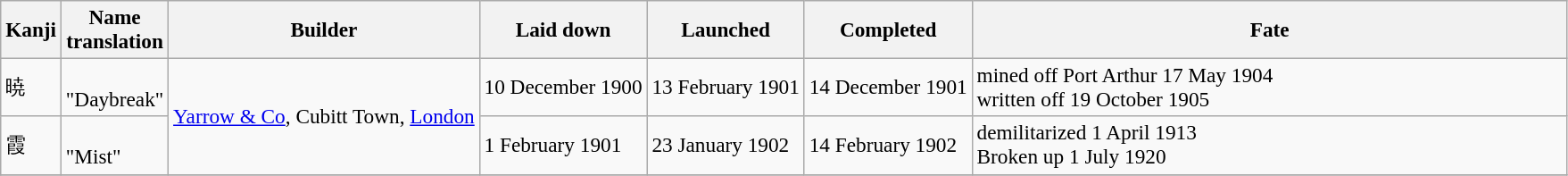<table class="wikitable" style="font-size:97%;">
<tr>
<th>Kanji</th>
<th>Name <br> translation</th>
<th>Builder</th>
<th>Laid down</th>
<th>Launched</th>
<th>Completed</th>
<th width="38%">Fate</th>
</tr>
<tr>
<td>暁</td>
<td><br>"Daybreak"</td>
<td rowspan=2><a href='#'>Yarrow & Co</a>, Cubitt Town, <a href='#'>London</a></td>
<td>10 December 1900</td>
<td>13 February 1901</td>
<td>14 December 1901</td>
<td>mined off Port Arthur 17 May 1904<br>written off 19 October 1905</td>
</tr>
<tr>
<td>霞</td>
<td><br>"Mist"</td>
<td>1 February 1901</td>
<td>23 January 1902</td>
<td>14 February 1902</td>
<td>demilitarized 1 April 1913 <br> Broken up 1 July 1920</td>
</tr>
<tr>
</tr>
</table>
